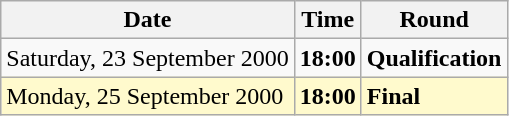<table class="wikitable">
<tr>
<th>Date</th>
<th>Time</th>
<th>Round</th>
</tr>
<tr>
<td>Saturday, 23 September 2000</td>
<td><strong>18:00</strong></td>
<td><strong>Qualification</strong></td>
</tr>
<tr>
<td style=background:lemonchiffon>Monday, 25 September 2000</td>
<td style=background:lemonchiffon><strong>18:00</strong></td>
<td style=background:lemonchiffon><strong>Final</strong></td>
</tr>
</table>
